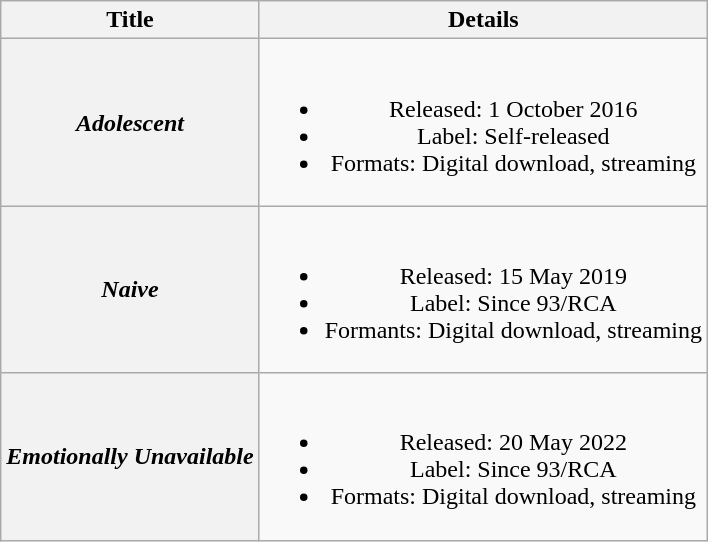<table class="wikitable plainrowheaders" style="text-align:center;">
<tr>
<th scope="col">Title</th>
<th scope="col">Details</th>
</tr>
<tr>
<th scope="row"><em>Adolescent</em></th>
<td><br><ul><li>Released: 1 October 2016</li><li>Label: Self-released</li><li>Formats: Digital download, streaming</li></ul></td>
</tr>
<tr>
<th scope="row"><em>Naive</em></th>
<td><br><ul><li>Released: 15 May 2019</li><li>Label: Since 93/RCA</li><li>Formants: Digital download, streaming</li></ul></td>
</tr>
<tr>
<th scope="row"><em>Emotionally Unavailable</em></th>
<td><br><ul><li>Released: 20 May 2022</li><li>Label: Since 93/RCA</li><li>Formats: Digital download, streaming</li></ul></td>
</tr>
</table>
